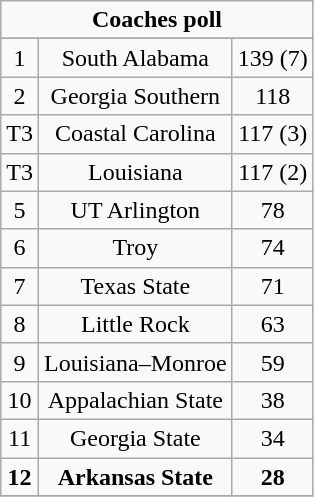<table class="wikitable">
<tr align="center">
<td align="center" Colspan="3"><strong>Coaches poll</strong></td>
</tr>
<tr align="center">
</tr>
<tr align="center">
<td>1</td>
<td>South Alabama</td>
<td>139 (7)</td>
</tr>
<tr align="center">
<td>2</td>
<td>Georgia Southern</td>
<td>118</td>
</tr>
<tr align="center">
<td>T3</td>
<td>Coastal Carolina</td>
<td>117 (3)</td>
</tr>
<tr align="center">
<td>T3</td>
<td>Louisiana</td>
<td>117 (2)</td>
</tr>
<tr align="center">
<td>5</td>
<td>UT Arlington</td>
<td>78</td>
</tr>
<tr align="center">
<td>6</td>
<td>Troy</td>
<td>74</td>
</tr>
<tr align="center">
<td>7</td>
<td>Texas State</td>
<td>71</td>
</tr>
<tr align="center">
<td>8</td>
<td>Little Rock</td>
<td>63</td>
</tr>
<tr align="center">
<td>9</td>
<td>Louisiana–Monroe</td>
<td>59</td>
</tr>
<tr align="center">
<td>10</td>
<td>Appalachian State</td>
<td>38</td>
</tr>
<tr align="center">
<td>11</td>
<td>Georgia State</td>
<td>34</td>
</tr>
<tr align="center">
<td><strong>12</strong></td>
<td><strong>Arkansas State</strong></td>
<td><strong>28</strong></td>
</tr>
<tr align="center">
</tr>
</table>
